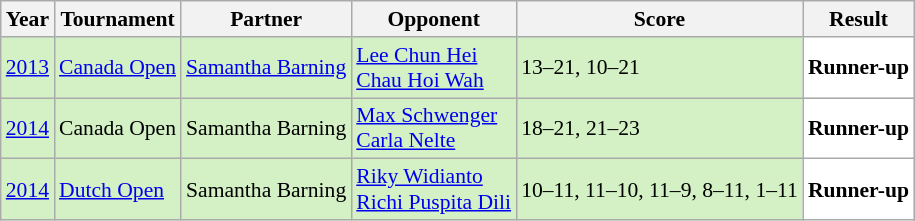<table class="sortable wikitable" style="font-size: 90%;">
<tr>
<th>Year</th>
<th>Tournament</th>
<th>Partner</th>
<th>Opponent</th>
<th>Score</th>
<th>Result</th>
</tr>
<tr style="background:#D4F1C5">
<td align="center"><a href='#'>2013</a></td>
<td align="left"><a href='#'>Canada Open</a></td>
<td align="left"> <a href='#'>Samantha Barning</a></td>
<td align="left"> <a href='#'>Lee Chun Hei</a><br> <a href='#'>Chau Hoi Wah</a></td>
<td align="left">13–21, 10–21</td>
<td style="text-align:left; background:white"> <strong>Runner-up</strong></td>
</tr>
<tr style="background:#D4F1C5">
<td align="center"><a href='#'>2014</a></td>
<td align="left">Canada Open</td>
<td align="left"> Samantha Barning</td>
<td align="left"> <a href='#'>Max Schwenger</a><br> <a href='#'>Carla Nelte</a></td>
<td align="left">18–21, 21–23</td>
<td style="text-align:left; background:white"> <strong>Runner-up</strong></td>
</tr>
<tr style="background:#D4F1C5">
<td align="center"><a href='#'>2014</a></td>
<td align="left"><a href='#'>Dutch Open</a></td>
<td align="left"> Samantha Barning</td>
<td align="left"> <a href='#'>Riky Widianto</a><br> <a href='#'>Richi Puspita Dili</a></td>
<td align="left">10–11, 11–10, 11–9, 8–11, 1–11</td>
<td style="text-align:left; background:white"> <strong>Runner-up</strong></td>
</tr>
</table>
